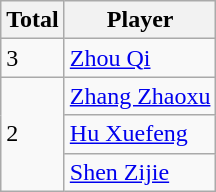<table class="wikitable">
<tr>
<th>Total</th>
<th>Player</th>
</tr>
<tr>
<td rowspan=1>3</td>
<td><a href='#'>Zhou Qi</a></td>
</tr>
<tr>
<td rowspan=3>2</td>
<td><a href='#'>Zhang Zhaoxu</a></td>
</tr>
<tr>
<td><a href='#'>Hu Xuefeng</a></td>
</tr>
<tr>
<td><a href='#'>Shen Zijie</a></td>
</tr>
</table>
